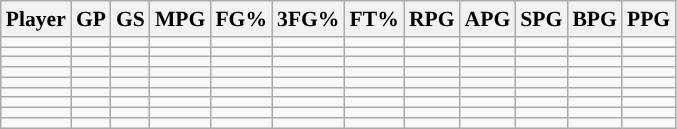<table class="wikitable sortable" style="font-size: 90%">
<tr>
<th>Player</th>
<th>GP</th>
<th>GS</th>
<th>MPG</th>
<th>FG%</th>
<th>3FG%</th>
<th>FT%</th>
<th>RPG</th>
<th>APG</th>
<th>SPG</th>
<th>BPG</th>
<th>PPG</th>
</tr>
<tr>
<td></td>
<td></td>
<td></td>
<td></td>
<td></td>
<td></td>
<td></td>
<td></td>
<td></td>
<td></td>
<td></td>
<td></td>
</tr>
<tr>
<td></td>
<td></td>
<td></td>
<td></td>
<td></td>
<td></td>
<td></td>
<td></td>
<td></td>
<td></td>
<td></td>
<td></td>
</tr>
<tr>
<td></td>
<td></td>
<td></td>
<td></td>
<td></td>
<td></td>
<td></td>
<td></td>
<td></td>
<td></td>
<td></td>
<td></td>
</tr>
<tr>
<td></td>
<td></td>
<td></td>
<td></td>
<td></td>
<td></td>
<td></td>
<td></td>
<td></td>
<td></td>
<td></td>
<td></td>
</tr>
<tr>
<td></td>
<td></td>
<td></td>
<td></td>
<td></td>
<td></td>
<td></td>
<td></td>
<td></td>
<td></td>
<td></td>
<td></td>
</tr>
<tr>
<td></td>
<td></td>
<td></td>
<td></td>
<td></td>
<td></td>
<td></td>
<td></td>
<td></td>
<td></td>
<td></td>
<td></td>
</tr>
<tr>
<td></td>
<td></td>
<td></td>
<td></td>
<td></td>
<td></td>
<td></td>
<td></td>
<td></td>
<td></td>
<td></td>
<td></td>
</tr>
<tr>
<td></td>
<td></td>
<td></td>
<td></td>
<td></td>
<td></td>
<td></td>
<td></td>
<td></td>
<td></td>
<td></td>
<td></td>
</tr>
<tr>
<td></td>
<td></td>
<td></td>
<td></td>
<td></td>
<td></td>
<td></td>
<td></td>
<td></td>
<td></td>
<td></td>
<td></td>
</tr>
</table>
